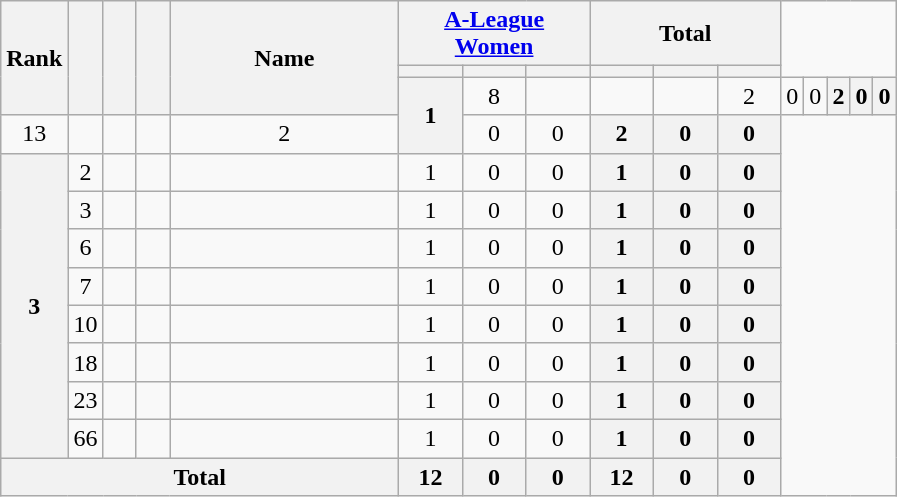<table class="wikitable sortable" style="text-align:center;">
<tr>
<th rowspan="3" width="15">Rank</th>
<th rowspan="3" width="15"></th>
<th rowspan="3" width="15"></th>
<th rowspan="3" width="15"></th>
<th rowspan="3" width="145">Name</th>
<th colspan="3" width="120"><a href='#'>A-League Women</a></th>
<th colspan="3" width="120">Total</th>
</tr>
<tr>
<th style="width:30px"></th>
<th style="width:30px"></th>
<th style="width:30px"></th>
<th style="width:30px"></th>
<th style="width:30px"></th>
<th style="width:30px"></th>
</tr>
<tr>
<th rowspan="2">1</th>
<td>8</td>
<td></td>
<td></td>
<td align="left"><br></td>
<td>2</td>
<td>0</td>
<td>0<br></td>
<th>2</th>
<th>0</th>
<th>0</th>
</tr>
<tr>
<td>13</td>
<td></td>
<td></td>
<td align="left"><br></td>
<td>2</td>
<td>0</td>
<td>0<br></td>
<th>2</th>
<th>0</th>
<th>0</th>
</tr>
<tr>
<th rowspan="8">3</th>
<td>2</td>
<td></td>
<td></td>
<td align="left"><br></td>
<td>1</td>
<td>0</td>
<td>0<br></td>
<th>1</th>
<th>0</th>
<th>0</th>
</tr>
<tr>
<td>3</td>
<td></td>
<td></td>
<td align="left"><br></td>
<td>1</td>
<td>0</td>
<td>0<br></td>
<th>1</th>
<th>0</th>
<th>0</th>
</tr>
<tr>
<td>6</td>
<td></td>
<td></td>
<td align="left"><br></td>
<td>1</td>
<td>0</td>
<td>0<br></td>
<th>1</th>
<th>0</th>
<th>0</th>
</tr>
<tr>
<td>7</td>
<td></td>
<td></td>
<td align="left"><br></td>
<td>1</td>
<td>0</td>
<td>0<br></td>
<th>1</th>
<th>0</th>
<th>0</th>
</tr>
<tr>
<td>10</td>
<td></td>
<td></td>
<td align="left"><br></td>
<td>1</td>
<td>0</td>
<td>0<br></td>
<th>1</th>
<th>0</th>
<th>0</th>
</tr>
<tr>
<td>18</td>
<td></td>
<td></td>
<td align="left"><br></td>
<td>1</td>
<td>0</td>
<td>0<br></td>
<th>1</th>
<th>0</th>
<th>0</th>
</tr>
<tr>
<td>23</td>
<td></td>
<td></td>
<td align="left"><br></td>
<td>1</td>
<td>0</td>
<td>0<br></td>
<th>1</th>
<th>0</th>
<th>0</th>
</tr>
<tr>
<td>66</td>
<td></td>
<td></td>
<td align="left"><br></td>
<td>1</td>
<td>0</td>
<td>0<br></td>
<th>1</th>
<th>0</th>
<th>0</th>
</tr>
<tr>
<th colspan="5">Total<br></th>
<th>12</th>
<th>0</th>
<th>0<br></th>
<th>12</th>
<th>0</th>
<th>0</th>
</tr>
</table>
